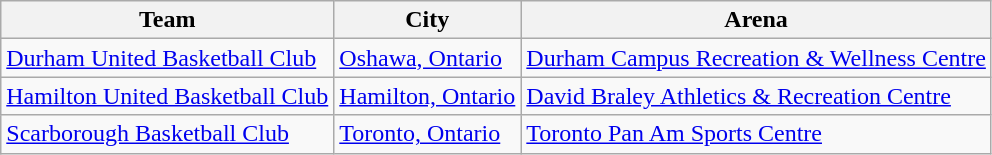<table class="wikitable">
<tr>
<th>Team</th>
<th>City</th>
<th>Arena</th>
</tr>
<tr>
<td><a href='#'>Durham United Basketball Club</a></td>
<td><a href='#'>Oshawa, Ontario</a></td>
<td><a href='#'>Durham Campus Recreation & Wellness Centre</a></td>
</tr>
<tr>
<td><a href='#'>Hamilton United Basketball Club</a></td>
<td><a href='#'>Hamilton, Ontario</a></td>
<td><a href='#'>David Braley Athletics & Recreation Centre</a></td>
</tr>
<tr>
<td><a href='#'>Scarborough Basketball Club</a></td>
<td><a href='#'>Toronto, Ontario</a></td>
<td><a href='#'>Toronto Pan Am Sports Centre</a></td>
</tr>
</table>
